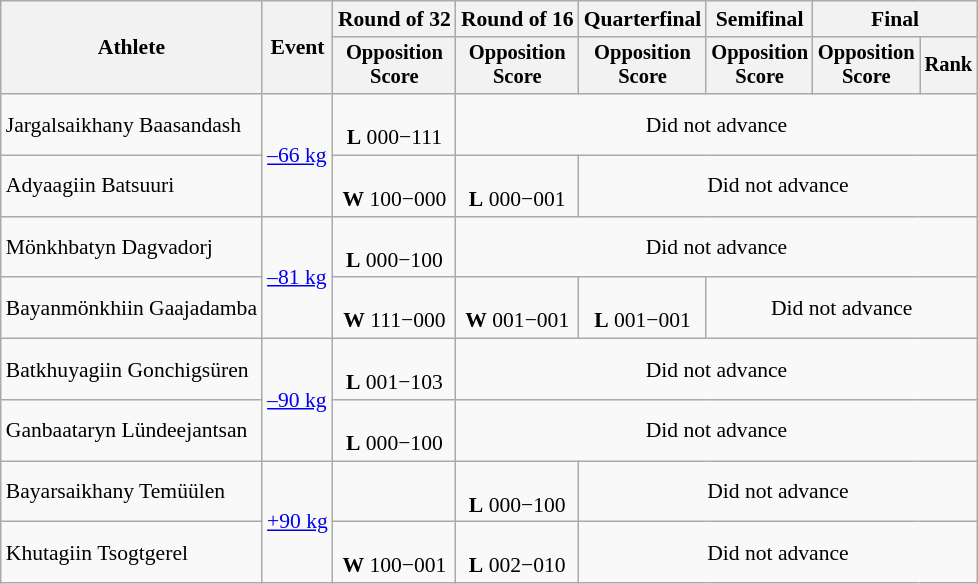<table class=wikitable style=font-size:90%;text-align:center>
<tr>
<th rowspan=2>Athlete</th>
<th rowspan=2>Event</th>
<th>Round of 32</th>
<th>Round of 16</th>
<th>Quarterfinal</th>
<th>Semifinal</th>
<th colspan=2>Final</th>
</tr>
<tr style=font-size:95%>
<th>Opposition<br>Score</th>
<th>Opposition<br>Score</th>
<th>Opposition<br>Score</th>
<th>Opposition<br>Score</th>
<th>Opposition<br>Score</th>
<th>Rank</th>
</tr>
<tr>
<td align=left>Jargalsaikhany Baasandash</td>
<td align=left rowspan=2><a href='#'>–66 kg</a></td>
<td><br><strong>L</strong> 000−111</td>
<td colspan=5>Did not advance</td>
</tr>
<tr>
<td align=left>Adyaagiin Batsuuri</td>
<td><br><strong>W</strong> 100−000</td>
<td><br><strong>L</strong> 000−001</td>
<td colspan=4>Did not advance</td>
</tr>
<tr>
<td align=left>Mönkhbatyn Dagvadorj</td>
<td align=left rowspan=2><a href='#'>–81 kg</a></td>
<td><br><strong>L</strong> 000−100</td>
<td colspan=5>Did not advance</td>
</tr>
<tr>
<td align=left>Bayanmönkhiin Gaajadamba</td>
<td><br><strong>W</strong> 111−000</td>
<td><br><strong>W</strong> 001−001</td>
<td><br><strong>L</strong> 001−001</td>
<td colspan=4>Did not advance</td>
</tr>
<tr>
<td align=left>Batkhuyagiin Gonchigsüren</td>
<td align=left rowspan=2><a href='#'>–90 kg</a></td>
<td><br><strong>L</strong> 001−103</td>
<td colspan=5>Did not advance</td>
</tr>
<tr>
<td align=left>Ganbaataryn Lündeejantsan</td>
<td><br><strong>L</strong> 000−100</td>
<td colspan=5>Did not advance</td>
</tr>
<tr>
<td align=left>Bayarsaikhany Temüülen</td>
<td align=left rowspan=2><a href='#'>+90 kg</a></td>
<td></td>
<td><br><strong>L</strong> 000−100</td>
<td colspan=5>Did not advance</td>
</tr>
<tr>
<td align=left>Khutagiin Tsogtgerel</td>
<td><br><strong>W</strong> 100−001</td>
<td><br><strong>L</strong> 002−010</td>
<td colspan=4>Did not advance</td>
</tr>
</table>
